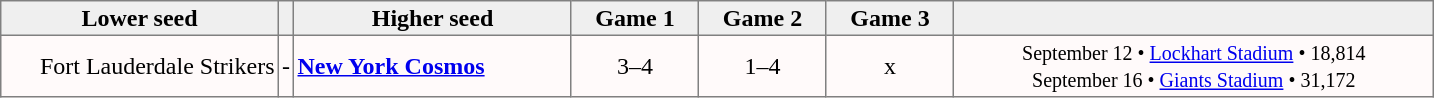<table style=border-collapse:collapse border=1 cellspacing=0 cellpadding=2>
<tr align=center bgcolor=#efefef>
<th width=180>Lower seed</th>
<th width=5></th>
<th width=180>Higher seed</th>
<th width=80>Game 1</th>
<th width=80>Game 2</th>
<th width=80>Game 3</th>
<td width=315></td>
</tr>
<tr align=center bgcolor=fffafa>
<td align=right>Fort Lauderdale Strikers</td>
<td>-</td>
<td align=left><strong><a href='#'>New York Cosmos</a></strong></td>
<td>3–4</td>
<td>1–4</td>
<td>x</td>
<td><small>September 12 • <a href='#'>Lockhart Stadium</a> • 18,814<br>September 16 • <a href='#'>Giants Stadium</a> • 31,172</small></td>
</tr>
</table>
